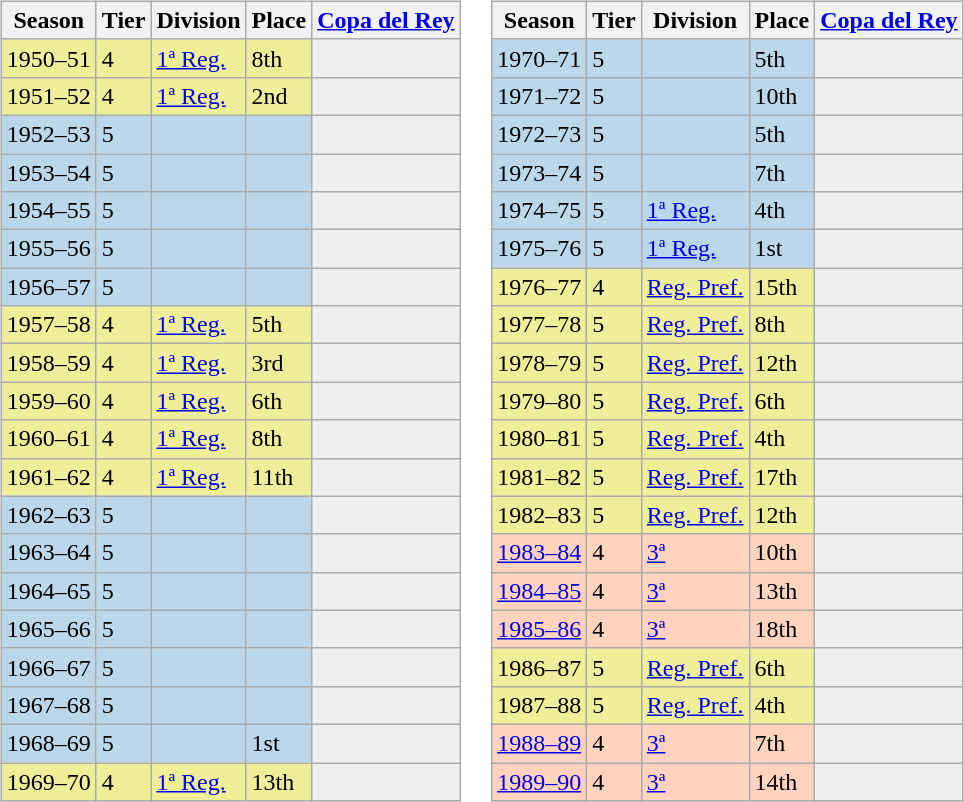<table>
<tr>
<td valign="top" width=0%><br><table class="wikitable">
<tr style="background:#f0f6fa;">
<th>Season</th>
<th>Tier</th>
<th>Division</th>
<th>Place</th>
<th><a href='#'>Copa del Rey</a></th>
</tr>
<tr>
<td style="background:#EFEF99;">1950–51</td>
<td style="background:#EFEF99;">4</td>
<td style="background:#EFEF99;"><a href='#'>1ª Reg.</a></td>
<td style="background:#EFEF99;">8th</td>
<td style="background:#efefef;"></td>
</tr>
<tr>
<td style="background:#EFEF99;">1951–52</td>
<td style="background:#EFEF99;">4</td>
<td style="background:#EFEF99;"><a href='#'>1ª Reg.</a></td>
<td style="background:#EFEF99;">2nd</td>
<td style="background:#efefef;"></td>
</tr>
<tr>
<td style="background:#BBD7EC;">1952–53</td>
<td style="background:#BBD7EC;">5</td>
<td style="background:#BBD7EC;"></td>
<td style="background:#BBD7EC;"></td>
<th style="background:#efefef;"></th>
</tr>
<tr>
<td style="background:#BBD7EC;">1953–54</td>
<td style="background:#BBD7EC;">5</td>
<td style="background:#BBD7EC;"></td>
<td style="background:#BBD7EC;"></td>
<th style="background:#efefef;"></th>
</tr>
<tr>
<td style="background:#BBD7EC;">1954–55</td>
<td style="background:#BBD7EC;">5</td>
<td style="background:#BBD7EC;"></td>
<td style="background:#BBD7EC;"></td>
<th style="background:#efefef;"></th>
</tr>
<tr>
<td style="background:#BBD7EC;">1955–56</td>
<td style="background:#BBD7EC;">5</td>
<td style="background:#BBD7EC;"></td>
<td style="background:#BBD7EC;"></td>
<th style="background:#efefef;"></th>
</tr>
<tr>
<td style="background:#BBD7EC;">1956–57</td>
<td style="background:#BBD7EC;">5</td>
<td style="background:#BBD7EC;"></td>
<td style="background:#BBD7EC;"></td>
<th style="background:#efefef;"></th>
</tr>
<tr>
<td style="background:#EFEF99;">1957–58</td>
<td style="background:#EFEF99;">4</td>
<td style="background:#EFEF99;"><a href='#'>1ª Reg.</a></td>
<td style="background:#EFEF99;">5th</td>
<td style="background:#efefef;"></td>
</tr>
<tr>
<td style="background:#EFEF99;">1958–59</td>
<td style="background:#EFEF99;">4</td>
<td style="background:#EFEF99;"><a href='#'>1ª Reg.</a></td>
<td style="background:#EFEF99;">3rd</td>
<td style="background:#efefef;"></td>
</tr>
<tr>
<td style="background:#EFEF99;">1959–60</td>
<td style="background:#EFEF99;">4</td>
<td style="background:#EFEF99;"><a href='#'>1ª Reg.</a></td>
<td style="background:#EFEF99;">6th</td>
<td style="background:#efefef;"></td>
</tr>
<tr>
<td style="background:#EFEF99;">1960–61</td>
<td style="background:#EFEF99;">4</td>
<td style="background:#EFEF99;"><a href='#'>1ª Reg.</a></td>
<td style="background:#EFEF99;">8th</td>
<td style="background:#efefef;"></td>
</tr>
<tr>
<td style="background:#EFEF99;">1961–62</td>
<td style="background:#EFEF99;">4</td>
<td style="background:#EFEF99;"><a href='#'>1ª Reg.</a></td>
<td style="background:#EFEF99;">11th</td>
<td style="background:#efefef;"></td>
</tr>
<tr>
<td style="background:#BBD7EC;">1962–63</td>
<td style="background:#BBD7EC;">5</td>
<td style="background:#BBD7EC;"></td>
<td style="background:#BBD7EC;"></td>
<th style="background:#efefef;"></th>
</tr>
<tr>
<td style="background:#BBD7EC;">1963–64</td>
<td style="background:#BBD7EC;">5</td>
<td style="background:#BBD7EC;"></td>
<td style="background:#BBD7EC;"></td>
<th style="background:#efefef;"></th>
</tr>
<tr>
<td style="background:#BBD7EC;">1964–65</td>
<td style="background:#BBD7EC;">5</td>
<td style="background:#BBD7EC;"></td>
<td style="background:#BBD7EC;"></td>
<th style="background:#efefef;"></th>
</tr>
<tr>
<td style="background:#BBD7EC;">1965–66</td>
<td style="background:#BBD7EC;">5</td>
<td style="background:#BBD7EC;"></td>
<td style="background:#BBD7EC;"></td>
<th style="background:#efefef;"></th>
</tr>
<tr>
<td style="background:#BBD7EC;">1966–67</td>
<td style="background:#BBD7EC;">5</td>
<td style="background:#BBD7EC;"></td>
<td style="background:#BBD7EC;"></td>
<th style="background:#efefef;"></th>
</tr>
<tr>
<td style="background:#BBD7EC;">1967–68</td>
<td style="background:#BBD7EC;">5</td>
<td style="background:#BBD7EC;"></td>
<td style="background:#BBD7EC;"></td>
<th style="background:#efefef;"></th>
</tr>
<tr>
<td style="background:#BBD7EC;">1968–69</td>
<td style="background:#BBD7EC;">5</td>
<td style="background:#BBD7EC;"></td>
<td style="background:#BBD7EC;">1st</td>
<th style="background:#efefef;"></th>
</tr>
<tr>
<td style="background:#EFEF99;">1969–70</td>
<td style="background:#EFEF99;">4</td>
<td style="background:#EFEF99;"><a href='#'>1ª Reg.</a></td>
<td style="background:#EFEF99;">13th</td>
<td style="background:#efefef;"></td>
</tr>
</table>
</td>
<td valign="top" width=0%><br><table class="wikitable">
<tr style="background:#f0f6fa;">
<th>Season</th>
<th>Tier</th>
<th>Division</th>
<th>Place</th>
<th><a href='#'>Copa del Rey</a></th>
</tr>
<tr>
<td style="background:#BBD7EC;">1970–71</td>
<td style="background:#BBD7EC;">5</td>
<td style="background:#BBD7EC;"></td>
<td style="background:#BBD7EC;">5th</td>
<th style="background:#efefef;"></th>
</tr>
<tr>
<td style="background:#BBD7EC;">1971–72</td>
<td style="background:#BBD7EC;">5</td>
<td style="background:#BBD7EC;"></td>
<td style="background:#BBD7EC;">10th</td>
<th style="background:#efefef;"></th>
</tr>
<tr>
<td style="background:#BBD7EC;">1972–73</td>
<td style="background:#BBD7EC;">5</td>
<td style="background:#BBD7EC;"></td>
<td style="background:#BBD7EC;">5th</td>
<th style="background:#efefef;"></th>
</tr>
<tr>
<td style="background:#BBD7EC;">1973–74</td>
<td style="background:#BBD7EC;">5</td>
<td style="background:#BBD7EC;"></td>
<td style="background:#BBD7EC;">7th</td>
<th style="background:#efefef;"></th>
</tr>
<tr>
<td style="background:#BBD7EC;">1974–75</td>
<td style="background:#BBD7EC;">5</td>
<td style="background:#BBD7EC;"><a href='#'>1ª Reg.</a></td>
<td style="background:#BBD7EC;">4th</td>
<th style="background:#efefef;"></th>
</tr>
<tr>
<td style="background:#BBD7EC;">1975–76</td>
<td style="background:#BBD7EC;">5</td>
<td style="background:#BBD7EC;"><a href='#'>1ª Reg.</a></td>
<td style="background:#BBD7EC;">1st</td>
<th style="background:#efefef;"></th>
</tr>
<tr>
<td style="background:#EFEF99;">1976–77</td>
<td style="background:#EFEF99;">4</td>
<td style="background:#EFEF99;"><a href='#'>Reg. Pref.</a></td>
<td style="background:#EFEF99;">15th</td>
<td style="background:#efefef;"></td>
</tr>
<tr>
<td style="background:#EFEF99;">1977–78</td>
<td style="background:#EFEF99;">5</td>
<td style="background:#EFEF99;"><a href='#'>Reg. Pref.</a></td>
<td style="background:#EFEF99;">8th</td>
<td style="background:#efefef;"></td>
</tr>
<tr>
<td style="background:#EFEF99;">1978–79</td>
<td style="background:#EFEF99;">5</td>
<td style="background:#EFEF99;"><a href='#'>Reg. Pref.</a></td>
<td style="background:#EFEF99;">12th</td>
<td style="background:#efefef;"></td>
</tr>
<tr>
<td style="background:#EFEF99;">1979–80</td>
<td style="background:#EFEF99;">5</td>
<td style="background:#EFEF99;"><a href='#'>Reg. Pref.</a></td>
<td style="background:#EFEF99;">6th</td>
<td style="background:#efefef;"></td>
</tr>
<tr>
<td style="background:#EFEF99;">1980–81</td>
<td style="background:#EFEF99;">5</td>
<td style="background:#EFEF99;"><a href='#'>Reg. Pref.</a></td>
<td style="background:#EFEF99;">4th</td>
<td style="background:#efefef;"></td>
</tr>
<tr>
<td style="background:#EFEF99;">1981–82</td>
<td style="background:#EFEF99;">5</td>
<td style="background:#EFEF99;"><a href='#'>Reg. Pref.</a></td>
<td style="background:#EFEF99;">17th</td>
<td style="background:#efefef;"></td>
</tr>
<tr>
<td style="background:#EFEF99;">1982–83</td>
<td style="background:#EFEF99;">5</td>
<td style="background:#EFEF99;"><a href='#'>Reg. Pref.</a></td>
<td style="background:#EFEF99;">12th</td>
<td style="background:#efefef;"></td>
</tr>
<tr>
<td style="background:#FFD3BD;"><a href='#'>1983–84</a></td>
<td style="background:#FFD3BD;">4</td>
<td style="background:#FFD3BD;"><a href='#'>3ª</a></td>
<td style="background:#FFD3BD;">10th</td>
<td style="background:#efefef;"></td>
</tr>
<tr>
<td style="background:#FFD3BD;"><a href='#'>1984–85</a></td>
<td style="background:#FFD3BD;">4</td>
<td style="background:#FFD3BD;"><a href='#'>3ª</a></td>
<td style="background:#FFD3BD;">13th</td>
<td style="background:#efefef;"></td>
</tr>
<tr>
<td style="background:#FFD3BD;"><a href='#'>1985–86</a></td>
<td style="background:#FFD3BD;">4</td>
<td style="background:#FFD3BD;"><a href='#'>3ª</a></td>
<td style="background:#FFD3BD;">18th</td>
<td style="background:#efefef;"></td>
</tr>
<tr>
<td style="background:#EFEF99;">1986–87</td>
<td style="background:#EFEF99;">5</td>
<td style="background:#EFEF99;"><a href='#'>Reg. Pref.</a></td>
<td style="background:#EFEF99;">6th</td>
<td style="background:#efefef;"></td>
</tr>
<tr>
<td style="background:#EFEF99;">1987–88</td>
<td style="background:#EFEF99;">5</td>
<td style="background:#EFEF99;"><a href='#'>Reg. Pref.</a></td>
<td style="background:#EFEF99;">4th</td>
<td style="background:#efefef;"></td>
</tr>
<tr>
<td style="background:#FFD3BD;"><a href='#'>1988–89</a></td>
<td style="background:#FFD3BD;">4</td>
<td style="background:#FFD3BD;"><a href='#'>3ª</a></td>
<td style="background:#FFD3BD;">7th</td>
<td style="background:#efefef;"></td>
</tr>
<tr>
<td style="background:#FFD3BD;"><a href='#'>1989–90</a></td>
<td style="background:#FFD3BD;">4</td>
<td style="background:#FFD3BD;"><a href='#'>3ª</a></td>
<td style="background:#FFD3BD;">14th</td>
<td style="background:#efefef;"></td>
</tr>
</table>
</td>
</tr>
</table>
